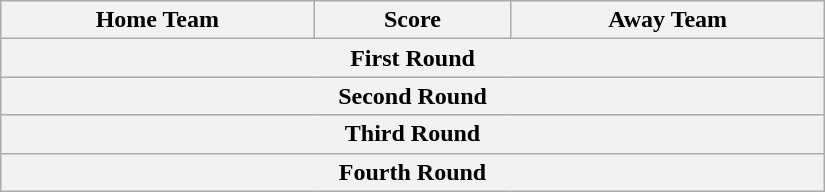<table class="wikitable" style="text-align: center; width:550px">
<tr>
<th scope="col" width="195px">Home Team</th>
<th scope="col" width="120px">Score</th>
<th scope="col" width="195px">Away Team</th>
</tr>
<tr>
<th colspan="3">First Round<br></th>
</tr>
<tr>
<th colspan="3">Second Round<br>


</th>
</tr>
<tr>
<th colspan="3">Third Round<br>
</th>
</tr>
<tr>
<th colspan="3">Fourth Round<br></th>
</tr>
</table>
